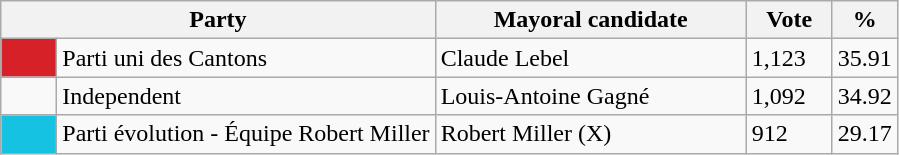<table class="wikitable">
<tr>
<th bgcolor="#DDDDFF" width="230px" colspan="2">Party</th>
<th bgcolor="#DDDDFF" width="200px">Mayoral candidate</th>
<th bgcolor="#DDDDFF" width="50px">Vote</th>
<th bgcolor="#DDDDFF" width="30px">%</th>
</tr>
<tr>
<td bgcolor=#D62128 width="30px"> </td>
<td>Parti uni des Cantons</td>
<td>Claude Lebel</td>
<td>1,123</td>
<td>35.91</td>
</tr>
<tr>
<td> </td>
<td>Independent</td>
<td>Louis-Antoine Gagné</td>
<td>1,092</td>
<td>34.92</td>
</tr>
<tr>
<td bgcolor=#16C2E1 width="30px"> </td>
<td>Parti évolution - Équipe Robert Miller</td>
<td>Robert Miller (X)</td>
<td>912</td>
<td>29.17</td>
</tr>
</table>
